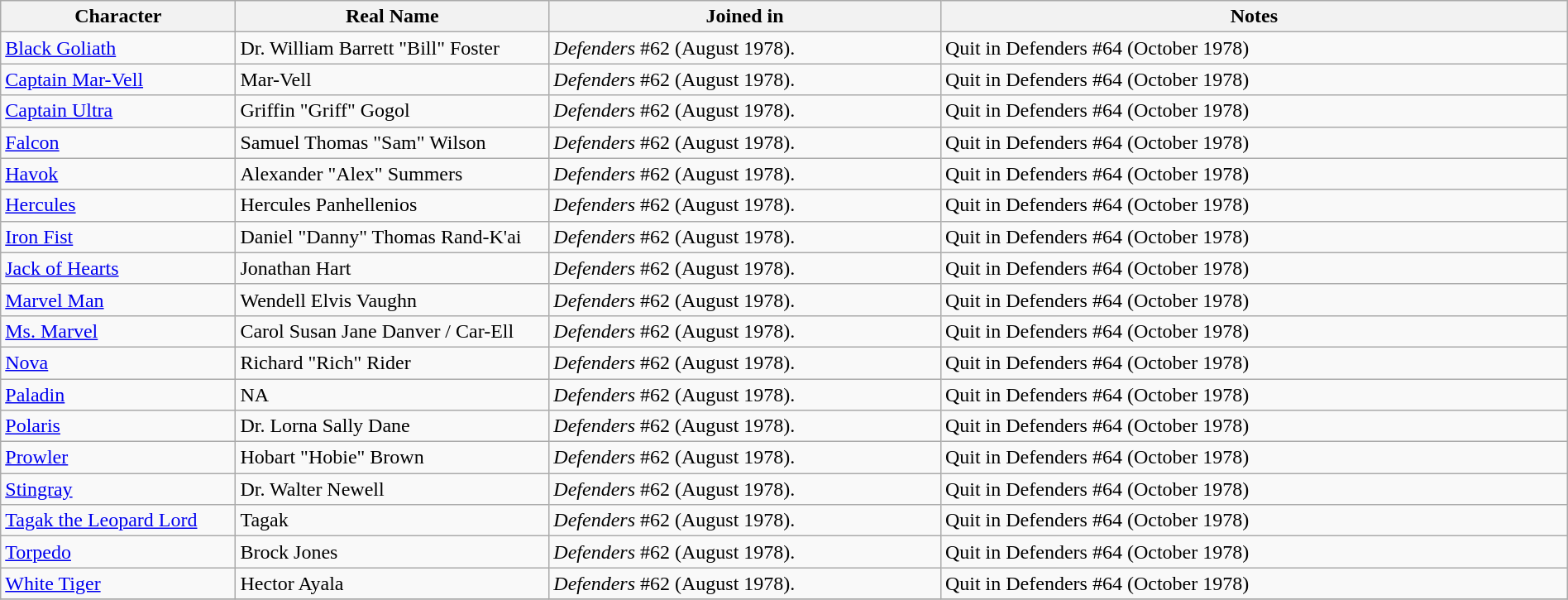<table class="wikitable" style="width:100%;">
<tr>
<th width=15%>Character</th>
<th width=20%>Real Name</th>
<th width=25%>Joined in</th>
<th width=40%>Notes</th>
</tr>
<tr>
<td><a href='#'>Black Goliath</a></td>
<td>Dr. William Barrett "Bill" Foster</td>
<td><em>Defenders</em> #62 (August 1978).</td>
<td>Quit in Defenders #64 (October 1978)</td>
</tr>
<tr>
<td><a href='#'>Captain Mar-Vell</a></td>
<td>Mar-Vell</td>
<td><em>Defenders</em> #62 (August 1978).</td>
<td>Quit in Defenders #64 (October 1978)</td>
</tr>
<tr>
<td><a href='#'>Captain Ultra</a></td>
<td>Griffin "Griff" Gogol</td>
<td><em>Defenders</em> #62 (August 1978).</td>
<td>Quit in Defenders #64 (October 1978)</td>
</tr>
<tr>
<td><a href='#'>Falcon</a></td>
<td>Samuel Thomas "Sam" Wilson</td>
<td><em>Defenders</em> #62 (August 1978).</td>
<td>Quit in Defenders #64 (October 1978)</td>
</tr>
<tr>
<td><a href='#'>Havok</a></td>
<td>Alexander "Alex" Summers</td>
<td><em>Defenders</em> #62 (August 1978).</td>
<td>Quit in Defenders #64 (October 1978)</td>
</tr>
<tr>
<td><a href='#'>Hercules</a></td>
<td>Hercules Panhellenios</td>
<td><em>Defenders</em> #62 (August 1978).</td>
<td>Quit in Defenders #64 (October 1978)</td>
</tr>
<tr>
<td><a href='#'>Iron Fist</a></td>
<td>Daniel "Danny" Thomas Rand-K'ai</td>
<td><em>Defenders</em> #62 (August 1978).</td>
<td>Quit in Defenders #64 (October 1978)</td>
</tr>
<tr>
<td><a href='#'>Jack of Hearts</a></td>
<td>Jonathan Hart</td>
<td><em>Defenders</em> #62 (August 1978).</td>
<td>Quit in Defenders #64 (October 1978)</td>
</tr>
<tr>
<td><a href='#'>Marvel Man</a></td>
<td>Wendell Elvis Vaughn</td>
<td><em>Defenders</em> #62 (August 1978).</td>
<td>Quit in Defenders #64 (October 1978)</td>
</tr>
<tr>
<td><a href='#'>Ms. Marvel</a></td>
<td>Carol Susan Jane Danver / Car-Ell</td>
<td><em>Defenders</em> #62 (August 1978).</td>
<td>Quit in Defenders #64 (October 1978)</td>
</tr>
<tr>
<td><a href='#'>Nova</a></td>
<td>Richard "Rich" Rider</td>
<td><em>Defenders</em> #62 (August 1978).</td>
<td>Quit in Defenders #64 (October 1978)</td>
</tr>
<tr>
<td><a href='#'>Paladin</a></td>
<td>NA</td>
<td><em>Defenders</em> #62 (August 1978).</td>
<td>Quit in Defenders #64 (October 1978)</td>
</tr>
<tr>
<td><a href='#'>Polaris</a></td>
<td>Dr. Lorna Sally Dane</td>
<td><em>Defenders</em> #62 (August 1978).</td>
<td>Quit in Defenders #64 (October 1978)</td>
</tr>
<tr>
<td><a href='#'>Prowler</a></td>
<td>Hobart "Hobie" Brown</td>
<td><em>Defenders</em> #62 (August 1978).</td>
<td>Quit in Defenders #64 (October 1978)</td>
</tr>
<tr>
<td><a href='#'>Stingray</a></td>
<td>Dr. Walter Newell</td>
<td><em>Defenders</em> #62 (August 1978).</td>
<td>Quit in Defenders #64 (October 1978)</td>
</tr>
<tr>
<td><a href='#'>Tagak the Leopard Lord</a></td>
<td>Tagak</td>
<td><em>Defenders</em> #62 (August 1978).</td>
<td>Quit in Defenders #64 (October 1978)</td>
</tr>
<tr>
<td><a href='#'>Torpedo</a></td>
<td>Brock Jones</td>
<td><em>Defenders</em> #62 (August 1978).</td>
<td>Quit in Defenders #64 (October 1978)</td>
</tr>
<tr>
<td><a href='#'>White Tiger</a></td>
<td>Hector Ayala</td>
<td><em>Defenders</em> #62 (August 1978).</td>
<td>Quit in Defenders #64 (October 1978)</td>
</tr>
<tr>
</tr>
</table>
